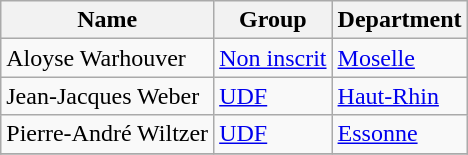<table class="wikitable alternance">
<tr>
<th>Name</th>
<th>Group</th>
<th>Department</th>
</tr>
<tr>
<td>Aloyse Warhouver</td>
<td><a href='#'>Non inscrit</a></td>
<td><a href='#'>Moselle</a></td>
</tr>
<tr>
<td>Jean-Jacques Weber</td>
<td><a href='#'>UDF</a></td>
<td><a href='#'>Haut-Rhin</a></td>
</tr>
<tr>
<td>Pierre-André Wiltzer</td>
<td><a href='#'>UDF</a></td>
<td><a href='#'>Essonne</a></td>
</tr>
<tr>
</tr>
</table>
